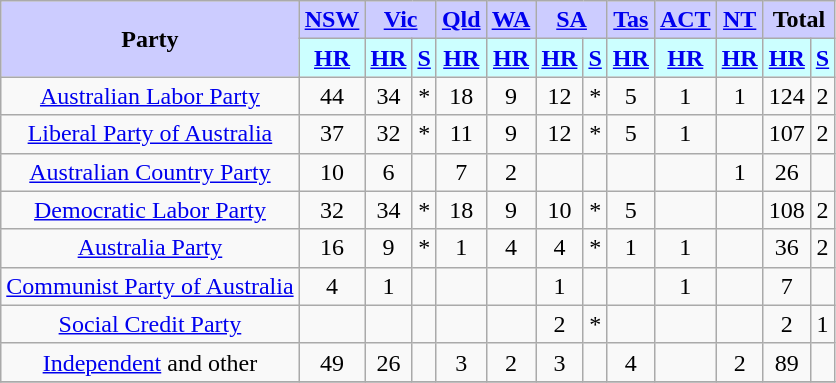<table class="wikitable" style="text-align:center">
<tr>
<th rowspan="2" style="background:#ccf;">Party</th>
<th style="background:#ccf;"><a href='#'>NSW</a></th>
<th colspan="2" style="background:#ccf;"><a href='#'>Vic</a></th>
<th style="background:#ccf;"><a href='#'>Qld</a></th>
<th style="background:#ccf;"><a href='#'>WA</a></th>
<th colspan="2" style="background:#ccf;"><a href='#'>SA</a></th>
<th style="background:#ccf;"><a href='#'>Tas</a></th>
<th style="background:#ccf;"><a href='#'>ACT</a></th>
<th style="background:#ccf;"><a href='#'>NT</a></th>
<th colspan="2" style="background:#ccf;">Total</th>
</tr>
<tr>
<th style="background:#ccffff;"><a href='#'>HR</a></th>
<th style="background:#ccffff;"><a href='#'>HR</a></th>
<th style="background:#ccffff;"><a href='#'>S</a></th>
<th style="background:#ccffff;"><a href='#'>HR</a></th>
<th style="background:#ccffff;"><a href='#'>HR</a></th>
<th style="background:#ccffff;"><a href='#'>HR</a></th>
<th style="background:#ccffff;"><a href='#'>S</a></th>
<th style="background:#ccffff;"><a href='#'>HR</a></th>
<th style="background:#ccffff;"><a href='#'>HR</a></th>
<th style="background:#ccffff;"><a href='#'>HR</a></th>
<th style="background:#ccffff;"><a href='#'>HR</a></th>
<th style="background:#ccffff;"><a href='#'>S</a></th>
</tr>
<tr>
<td style="font-size:100%;"><a href='#'>Australian Labor Party</a></td>
<td>44</td>
<td>34</td>
<td>*</td>
<td>18</td>
<td>9</td>
<td>12</td>
<td>*</td>
<td>5</td>
<td>1</td>
<td>1</td>
<td>124</td>
<td>2</td>
</tr>
<tr>
<td style="font-size:100%;"><a href='#'>Liberal Party of Australia</a></td>
<td>37</td>
<td>32</td>
<td>*</td>
<td>11</td>
<td>9</td>
<td>12</td>
<td>*</td>
<td>5</td>
<td>1</td>
<td></td>
<td>107</td>
<td>2</td>
</tr>
<tr>
<td style="font-size:100%;"><a href='#'>Australian Country Party</a></td>
<td>10</td>
<td>6</td>
<td></td>
<td>7</td>
<td>2</td>
<td></td>
<td></td>
<td></td>
<td></td>
<td>1</td>
<td>26</td>
<td></td>
</tr>
<tr>
<td style="font-size:100%;"><a href='#'>Democratic Labor Party</a></td>
<td>32</td>
<td>34</td>
<td>*</td>
<td>18</td>
<td>9</td>
<td>10</td>
<td>*</td>
<td>5</td>
<td></td>
<td></td>
<td>108</td>
<td>2</td>
</tr>
<tr>
<td style="font-size:100%;"><a href='#'>Australia Party</a></td>
<td>16</td>
<td>9</td>
<td>*</td>
<td>1</td>
<td>4</td>
<td>4</td>
<td>*</td>
<td>1</td>
<td>1</td>
<td></td>
<td>36</td>
<td>2</td>
</tr>
<tr>
<td style="font-size:100%;"><a href='#'>Communist Party of Australia</a></td>
<td>4</td>
<td>1</td>
<td></td>
<td></td>
<td></td>
<td>1</td>
<td></td>
<td></td>
<td>1</td>
<td></td>
<td>7</td>
<td></td>
</tr>
<tr>
<td style="font-size:100%;"><a href='#'>Social Credit Party</a></td>
<td></td>
<td></td>
<td></td>
<td></td>
<td></td>
<td>2</td>
<td>*</td>
<td></td>
<td></td>
<td></td>
<td>2</td>
<td>1</td>
</tr>
<tr>
<td style="font-size:100%;"><a href='#'>Independent</a> and other</td>
<td>49</td>
<td>26</td>
<td></td>
<td>3</td>
<td>2</td>
<td>3</td>
<td></td>
<td>4</td>
<td></td>
<td>2</td>
<td>89</td>
<td></td>
</tr>
<tr>
</tr>
</table>
